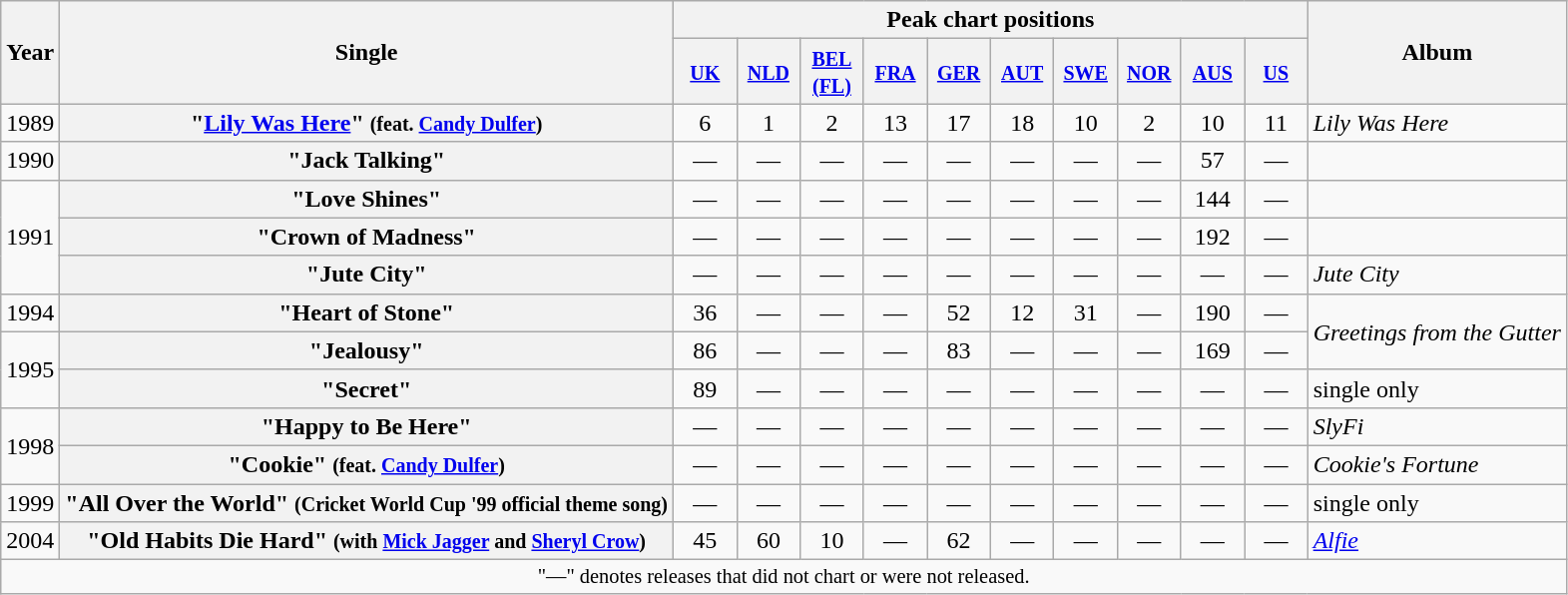<table class="wikitable plainrowheaders" style="text-align:center;">
<tr>
<th rowspan="2">Year</th>
<th rowspan="2">Single</th>
<th colspan="10">Peak chart positions</th>
<th rowspan="2">Album</th>
</tr>
<tr>
<th width="35"><small><a href='#'>UK</a></small><br></th>
<th width="35"><small><a href='#'>NLD</a></small><br></th>
<th width="35"><small><a href='#'>BEL<br>(FL)</a></small><br></th>
<th width="35"><small><a href='#'>FRA</a></small><br></th>
<th width="35"><small><a href='#'>GER</a></small><br></th>
<th width="35"><small><a href='#'>AUT</a></small><br></th>
<th width="35"><small><a href='#'>SWE</a></small><br></th>
<th width="35"><small><a href='#'>NOR</a></small><br></th>
<th width="35"><small><a href='#'>AUS</a></small><br></th>
<th width="35"><small><a href='#'>US</a></small></th>
</tr>
<tr>
<td>1989</td>
<th scope="row">"<a href='#'>Lily Was Here</a>" <small>(feat. <a href='#'>Candy Dulfer</a>)</small></th>
<td>6</td>
<td>1</td>
<td>2</td>
<td>13</td>
<td>17</td>
<td>18</td>
<td>10</td>
<td>2</td>
<td>10</td>
<td>11</td>
<td align="left" rowspan="1"><em>Lily Was Here</em></td>
</tr>
<tr>
<td>1990</td>
<th scope="row">"Jack Talking"</th>
<td>—</td>
<td>—</td>
<td>—</td>
<td>—</td>
<td>—</td>
<td>—</td>
<td>—</td>
<td>—</td>
<td>57</td>
<td>—</td>
<td align="left"></td>
</tr>
<tr>
<td rowspan="3">1991</td>
<th scope="row">"Love Shines"</th>
<td>—</td>
<td>—</td>
<td>—</td>
<td>—</td>
<td>—</td>
<td>—</td>
<td>—</td>
<td>—</td>
<td>144</td>
<td>—</td>
<td align="left"></td>
</tr>
<tr>
<th scope="row">"Crown of Madness"</th>
<td>—</td>
<td>—</td>
<td>—</td>
<td>—</td>
<td>—</td>
<td>—</td>
<td>—</td>
<td>—</td>
<td>192</td>
<td>—</td>
<td align="left"></td>
</tr>
<tr>
<th scope="row">"Jute City"</th>
<td>—</td>
<td>—</td>
<td>—</td>
<td>—</td>
<td>—</td>
<td>—</td>
<td>—</td>
<td>—</td>
<td>—</td>
<td>—</td>
<td align="left"><em>Jute City</em></td>
</tr>
<tr>
<td>1994</td>
<th scope="row">"Heart of Stone"</th>
<td>36</td>
<td>—</td>
<td>—</td>
<td>—</td>
<td>52</td>
<td>12</td>
<td>31</td>
<td>—</td>
<td>190</td>
<td>—</td>
<td align="left" rowspan="2"><em>Greetings from the Gutter</em></td>
</tr>
<tr>
<td rowspan="2">1995</td>
<th scope="row">"Jealousy"</th>
<td>86</td>
<td>—</td>
<td>—</td>
<td>—</td>
<td>83</td>
<td>—</td>
<td>—</td>
<td>—</td>
<td>169</td>
<td>—</td>
</tr>
<tr>
<th scope="row">"Secret"</th>
<td>89</td>
<td>—</td>
<td>—</td>
<td>—</td>
<td>—</td>
<td>—</td>
<td>—</td>
<td>—</td>
<td>—</td>
<td>—</td>
<td align="left">single only</td>
</tr>
<tr>
<td rowspan="2">1998</td>
<th scope="row">"Happy to Be Here"</th>
<td>—</td>
<td>—</td>
<td>—</td>
<td>—</td>
<td>—</td>
<td>—</td>
<td>—</td>
<td>—</td>
<td>—</td>
<td>—</td>
<td align="left"><em>SlyFi</em></td>
</tr>
<tr>
<th scope="row">"Cookie" <small>(feat. <a href='#'>Candy Dulfer</a>)</small></th>
<td>—</td>
<td>—</td>
<td>—</td>
<td>—</td>
<td>—</td>
<td>—</td>
<td>—</td>
<td>—</td>
<td>—</td>
<td>—</td>
<td align="left"><em>Cookie's Fortune</em></td>
</tr>
<tr>
<td>1999</td>
<th scope="row">"All Over the World" <small>(Cricket World Cup '99 official theme song)</small></th>
<td>—</td>
<td>—</td>
<td>—</td>
<td>—</td>
<td>—</td>
<td>—</td>
<td>—</td>
<td>—</td>
<td>—</td>
<td>—</td>
<td align="left">single only</td>
</tr>
<tr>
<td>2004</td>
<th scope="row">"Old Habits Die Hard" <small>(with <a href='#'>Mick Jagger</a> and <a href='#'>Sheryl Crow</a>)</small></th>
<td>45</td>
<td>60</td>
<td>10</td>
<td>—</td>
<td>62</td>
<td>—</td>
<td>—</td>
<td>—</td>
<td>—</td>
<td>—</td>
<td align="left"><em><a href='#'>Alfie</a></em></td>
</tr>
<tr>
<td align="center" colspan="16" style="font-size:85%">"—" denotes releases that did not chart or were not released.</td>
</tr>
</table>
